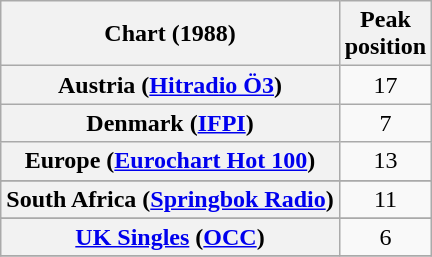<table class="wikitable sortable plainrowheaders" style="text-align:center">
<tr>
<th>Chart (1988)</th>
<th>Peak<br>position</th>
</tr>
<tr>
<th scope="row">Austria (<a href='#'>Hitradio Ö3</a>)</th>
<td>17</td>
</tr>
<tr>
<th scope="row">Denmark (<a href='#'>IFPI</a>)</th>
<td>7</td>
</tr>
<tr>
<th scope="row">Europe (<a href='#'>Eurochart Hot 100</a>)</th>
<td>13</td>
</tr>
<tr>
</tr>
<tr>
<th scope="row">South Africa (<a href='#'>Springbok Radio</a>)</th>
<td>11</td>
</tr>
<tr>
</tr>
<tr>
<th scope="row"><a href='#'>UK Singles</a> (<a href='#'>OCC</a>)</th>
<td>6</td>
</tr>
<tr>
</tr>
</table>
